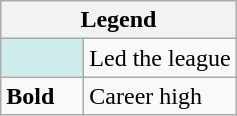<table class="wikitable">
<tr>
<th colspan="2">Legend</th>
</tr>
<tr>
<td style="background:#cfecec; width:3em;"></td>
<td>Led the league</td>
</tr>
<tr>
<td><strong>Bold</strong></td>
<td>Career high</td>
</tr>
</table>
